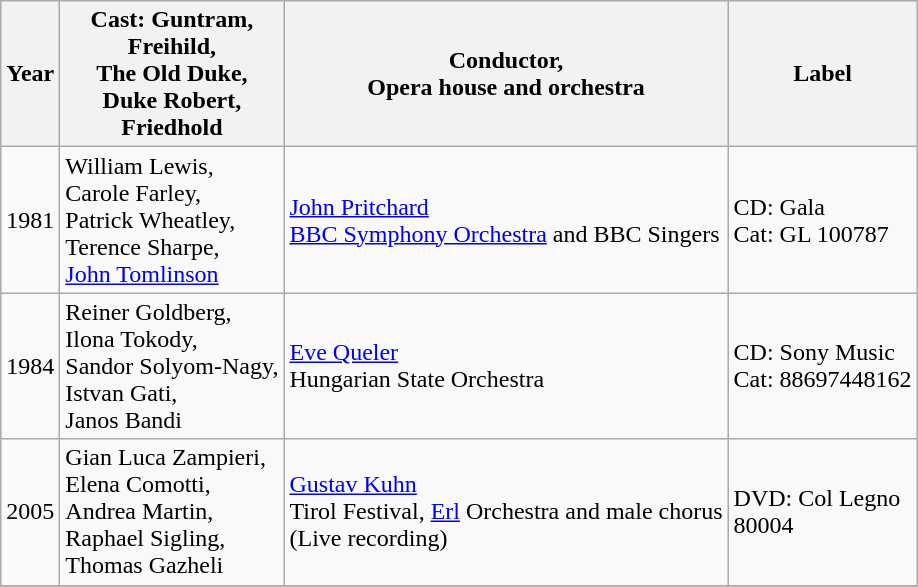<table class="wikitable">
<tr>
<th>Year</th>
<th>Cast: Guntram,<br>Freihild,<br>The Old Duke,<br>Duke Robert,<br>Friedhold</th>
<th>Conductor,<br>Opera house and orchestra</th>
<th>Label</th>
</tr>
<tr>
<td>1981</td>
<td>William Lewis,<br>Carole Farley,<br>Patrick Wheatley,<br> Terence Sharpe,<br><a href='#'>John Tomlinson</a></td>
<td><a href='#'>John Pritchard</a><br><a href='#'>BBC Symphony Orchestra</a> and BBC Singers</td>
<td>CD: Gala<br>Cat: GL 100787</td>
</tr>
<tr>
<td>1984</td>
<td>Reiner Goldberg,<br>Ilona Tokody,<br>Sandor Solyom-Nagy,<br>Istvan Gati,<br>Janos Bandi</td>
<td><a href='#'>Eve Queler</a><br>Hungarian State Orchestra</td>
<td>CD: Sony Music<br>Cat: 88697448162</td>
</tr>
<tr>
<td>2005</td>
<td>Gian Luca Zampieri,<br>Elena Comotti,<br>Andrea Martin,<br>Raphael Sigling,<br>Thomas Gazheli</td>
<td><a href='#'>Gustav Kuhn</a><br>Tirol Festival, <a href='#'>Erl</a> Orchestra and male chorus<br>(Live recording)</td>
<td>DVD: Col Legno<br>80004</td>
</tr>
<tr>
</tr>
</table>
